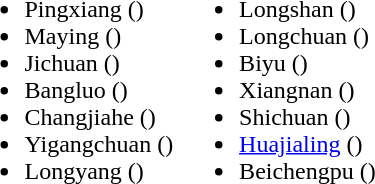<table>
<tr>
<td valign="top"><br><ul><li>Pingxiang ()</li><li>Maying  ()</li><li>Jichuan ()</li><li>Bangluo ()</li><li>Changjiahe ()</li><li>Yigangchuan ()</li><li>Longyang ()</li></ul></td>
<td valign="top"><br><ul><li>Longshan ()</li><li>Longchuan ()</li><li>Biyu ()</li><li>Xiangnan ()</li><li>Shichuan ()</li><li><a href='#'>Huajialing</a>  ()</li><li>Beichengpu ()</li></ul></td>
</tr>
</table>
